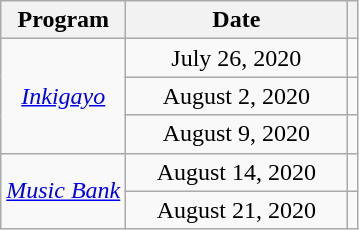<table class="wikitable" style="text-align:center">
<tr>
<th>Program</th>
<th width="140">Date</th>
<th></th>
</tr>
<tr>
<td rowspan="3"><em><a href='#'>Inkigayo</a></em></td>
<td>July 26, 2020</td>
<td style="text-align:center"></td>
</tr>
<tr>
<td>August 2, 2020</td>
<td style="text-align:center"></td>
</tr>
<tr>
<td>August 9, 2020</td>
<td style="text-align:center"></td>
</tr>
<tr>
<td rowspan="2"><em><a href='#'>Music Bank</a></em></td>
<td>August 14, 2020</td>
<td style="text-align:center"></td>
</tr>
<tr>
<td>August 21, 2020</td>
<td style="text-align:center"></td>
</tr>
</table>
